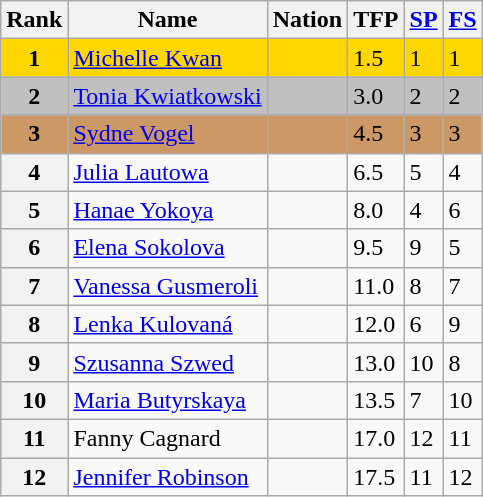<table class="wikitable sortable">
<tr>
<th>Rank</th>
<th>Name</th>
<th>Nation</th>
<th>TFP</th>
<th><a href='#'>SP</a></th>
<th><a href='#'>FS</a></th>
</tr>
<tr bgcolor="gold">
<td align="center"><strong>1</strong></td>
<td><a href='#'>Michelle Kwan</a></td>
<td></td>
<td>1.5</td>
<td>1</td>
<td>1</td>
</tr>
<tr bgcolor="silver">
<td align="center"><strong>2</strong></td>
<td><a href='#'>Tonia Kwiatkowski</a></td>
<td></td>
<td>3.0</td>
<td>2</td>
<td>2</td>
</tr>
<tr bgcolor="cc9966">
<td align="center"><strong>3</strong></td>
<td><a href='#'>Sydne Vogel</a></td>
<td></td>
<td>4.5</td>
<td>3</td>
<td>3</td>
</tr>
<tr>
<th>4</th>
<td><a href='#'>Julia Lautowa</a></td>
<td></td>
<td>6.5</td>
<td>5</td>
<td>4</td>
</tr>
<tr>
<th>5</th>
<td><a href='#'>Hanae Yokoya</a></td>
<td></td>
<td>8.0</td>
<td>4</td>
<td>6</td>
</tr>
<tr>
<th>6</th>
<td><a href='#'>Elena Sokolova</a></td>
<td></td>
<td>9.5</td>
<td>9</td>
<td>5</td>
</tr>
<tr>
<th>7</th>
<td><a href='#'>Vanessa Gusmeroli</a></td>
<td></td>
<td>11.0</td>
<td>8</td>
<td>7</td>
</tr>
<tr>
<th>8</th>
<td><a href='#'>Lenka Kulovaná</a></td>
<td></td>
<td>12.0</td>
<td>6</td>
<td>9</td>
</tr>
<tr>
<th>9</th>
<td><a href='#'>Szusanna Szwed</a></td>
<td></td>
<td>13.0</td>
<td>10</td>
<td>8</td>
</tr>
<tr>
<th>10</th>
<td><a href='#'>Maria Butyrskaya</a></td>
<td></td>
<td>13.5</td>
<td>7</td>
<td>10</td>
</tr>
<tr>
<th>11</th>
<td>Fanny Cagnard</td>
<td></td>
<td>17.0</td>
<td>12</td>
<td>11</td>
</tr>
<tr>
<th>12</th>
<td><a href='#'>Jennifer Robinson</a></td>
<td></td>
<td>17.5</td>
<td>11</td>
<td>12</td>
</tr>
</table>
